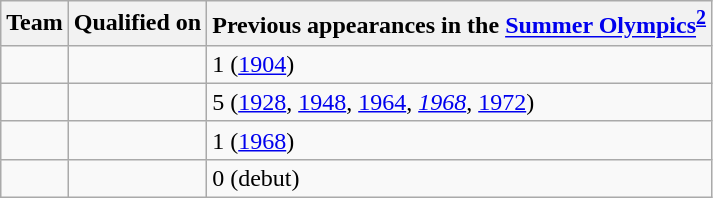<table class="wikitable sortable">
<tr>
<th>Team</th>
<th>Qualified on</th>
<th data-sort-type="number">Previous appearances in the <a href='#'>Summer Olympics</a><sup><strong><a href='#'>2</a></strong></sup></th>
</tr>
<tr>
<td></td>
<td></td>
<td>1 (<a href='#'>1904</a>)</td>
</tr>
<tr>
<td></td>
<td></td>
<td>5 (<a href='#'>1928</a>, <a href='#'>1948</a>, <a href='#'>1964</a>, <em><a href='#'>1968</a></em>, <a href='#'>1972</a>)</td>
</tr>
<tr>
<td></td>
<td></td>
<td>1 (<a href='#'>1968</a>)</td>
</tr>
<tr>
<td></td>
<td></td>
<td>0 (debut)</td>
</tr>
</table>
